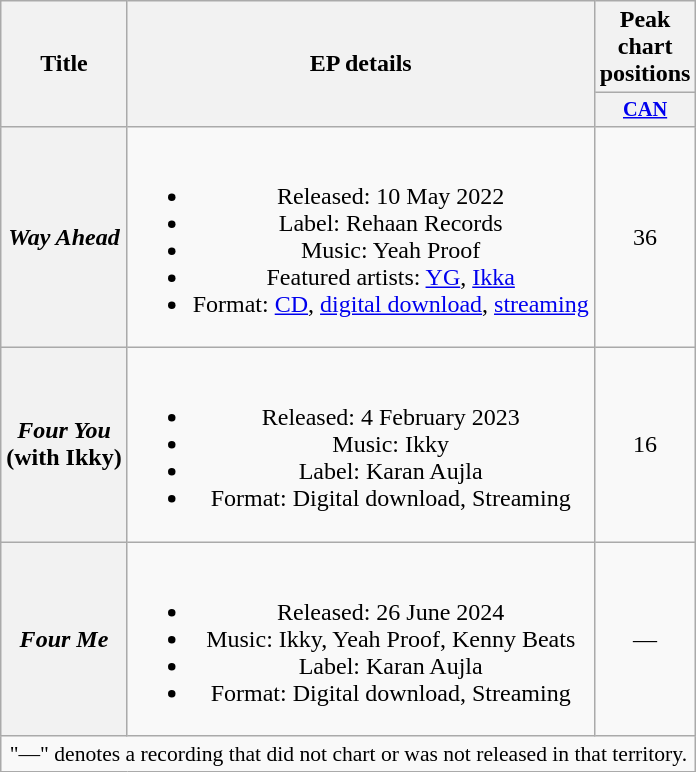<table class="wikitable plainrowheaders" style="text-align:center;">
<tr>
<th rowspan="2" scope="col">Title</th>
<th rowspan="2" scope="col">EP details</th>
<th>Peak chart positions</th>
</tr>
<tr>
<th style="width:2.5em; font-size:85%"><a href='#'>CAN</a><br></th>
</tr>
<tr>
<th scope="row"><em>Way Ahead</em></th>
<td><br><ul><li>Released: 10 May 2022</li><li>Label: Rehaan Records</li><li>Music: Yeah Proof</li><li>Featured artists: <a href='#'>YG</a>, <a href='#'>Ikka</a></li><li>Format: <a href='#'>CD</a>, <a href='#'>digital download</a>, <a href='#'>streaming</a></li></ul></td>
<td>36</td>
</tr>
<tr>
<th scope="row"><em>Four You</em><br><span>(with Ikky)</span></th>
<td><br><ul><li>Released: 4 February 2023</li><li>Music: Ikky</li><li>Label: Karan Aujla</li><li>Format: Digital download, Streaming</li></ul></td>
<td>16</td>
</tr>
<tr>
<th scope="row"><em>Four Me</em></th>
<td><br><ul><li>Released: 26 June 2024</li><li>Music: Ikky, Yeah Proof, Kenny Beats</li><li>Label: Karan Aujla</li><li>Format: Digital download, Streaming</li></ul></td>
<td>—</td>
</tr>
<tr>
<td colspan="4" style="font-size:90%">"—" denotes a recording that did not chart or was not released in that territory.</td>
</tr>
</table>
